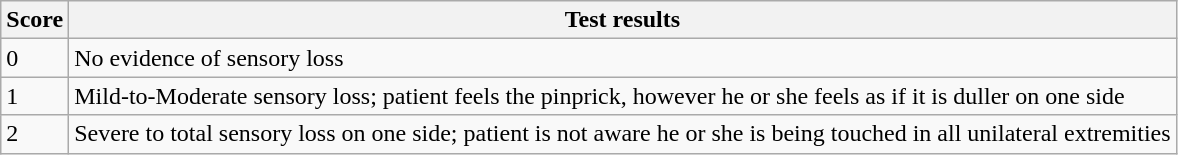<table class="wikitable">
<tr>
<th>Score</th>
<th>Test results</th>
</tr>
<tr>
<td>0</td>
<td>No evidence of sensory loss</td>
</tr>
<tr>
<td>1</td>
<td>Mild-to-Moderate sensory loss; patient feels the pinprick, however he or she feels as if it is duller on one side</td>
</tr>
<tr>
<td>2</td>
<td>Severe to total sensory loss on one side; patient is not aware he or she is being touched in all unilateral extremities</td>
</tr>
</table>
